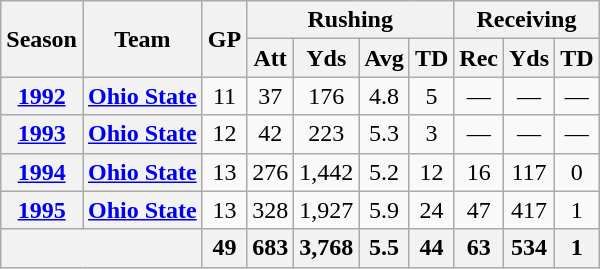<table class="wikitable" style="text-align:center;">
<tr>
<th rowspan="2">Season</th>
<th rowspan="2">Team</th>
<th rowspan="2">GP</th>
<th colspan="4">Rushing</th>
<th colspan="3">Receiving</th>
</tr>
<tr>
<th>Att</th>
<th>Yds</th>
<th>Avg</th>
<th>TD</th>
<th>Rec</th>
<th>Yds</th>
<th>TD</th>
</tr>
<tr>
<th><a href='#'>1992</a></th>
<th><a href='#'>Ohio State</a></th>
<td>11</td>
<td>37</td>
<td>176</td>
<td>4.8</td>
<td>5</td>
<td>—</td>
<td>—</td>
<td>—</td>
</tr>
<tr>
<th><a href='#'>1993</a></th>
<th><a href='#'>Ohio State</a></th>
<td>12</td>
<td>42</td>
<td>223</td>
<td>5.3</td>
<td>3</td>
<td>—</td>
<td>—</td>
<td>—</td>
</tr>
<tr>
<th><a href='#'>1994</a></th>
<th><a href='#'>Ohio State</a></th>
<td>13</td>
<td>276</td>
<td>1,442</td>
<td>5.2</td>
<td>12</td>
<td>16</td>
<td>117</td>
<td>0</td>
</tr>
<tr>
<th><a href='#'>1995</a></th>
<th><a href='#'>Ohio State</a></th>
<td>13</td>
<td>328</td>
<td>1,927</td>
<td>5.9</td>
<td>24</td>
<td>47</td>
<td>417</td>
<td>1</td>
</tr>
<tr>
<th colspan="2"></th>
<th>49</th>
<th>683</th>
<th>3,768</th>
<th>5.5</th>
<th>44</th>
<th>63</th>
<th>534</th>
<th>1</th>
</tr>
</table>
